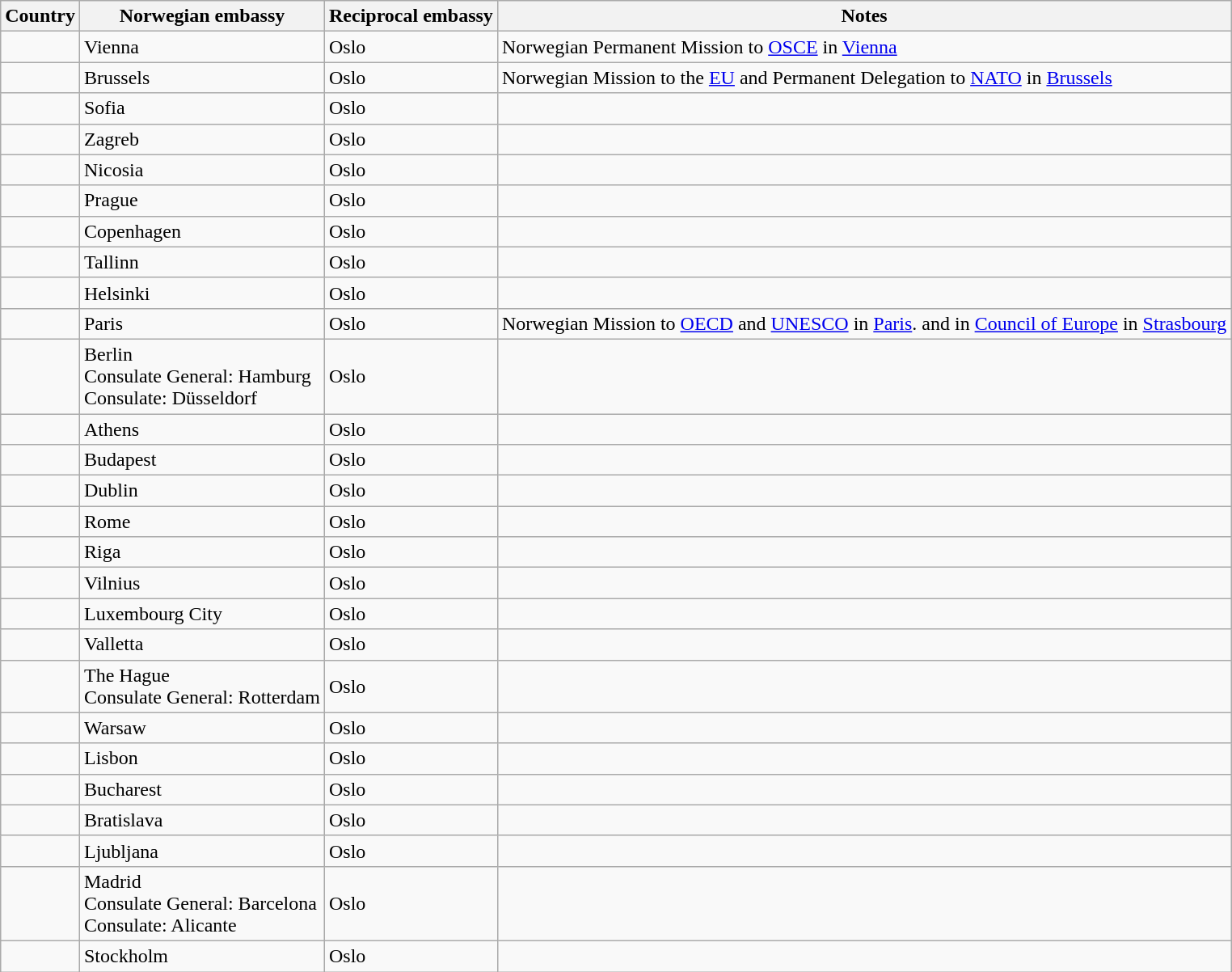<table class="wikitable sortable">
<tr>
<th scope=col>Country</th>
<th scope=col>Norwegian embassy</th>
<th scope=col>Reciprocal embassy</th>
<th class="unsortable">Notes</th>
</tr>
<tr>
<td></td>
<td>Vienna</td>
<td>Oslo</td>
<td>Norwegian Permanent Mission to <a href='#'>OSCE</a> in <a href='#'>Vienna</a></td>
</tr>
<tr>
<td></td>
<td>Brussels</td>
<td>Oslo</td>
<td>Norwegian Mission to the <a href='#'>EU</a> and Permanent Delegation to <a href='#'>NATO</a> in <a href='#'>Brussels</a></td>
</tr>
<tr>
<td></td>
<td>Sofia</td>
<td>Oslo</td>
<td></td>
</tr>
<tr>
<td></td>
<td>Zagreb</td>
<td>Oslo</td>
<td></td>
</tr>
<tr>
<td></td>
<td>Nicosia</td>
<td>Oslo</td>
<td></td>
</tr>
<tr>
<td></td>
<td>Prague</td>
<td>Oslo</td>
<td></td>
</tr>
<tr>
<td></td>
<td>Copenhagen</td>
<td>Oslo</td>
<td></td>
</tr>
<tr>
<td></td>
<td>Tallinn</td>
<td>Oslo</td>
<td></td>
</tr>
<tr>
<td></td>
<td>Helsinki</td>
<td>Oslo</td>
<td></td>
</tr>
<tr>
<td></td>
<td>Paris</td>
<td>Oslo</td>
<td>Norwegian Mission to <a href='#'>OECD</a> and <a href='#'>UNESCO</a> in <a href='#'>Paris</a>. and in <a href='#'>Council of Europe</a> in <a href='#'>Strasbourg</a></td>
</tr>
<tr>
<td></td>
<td>Berlin<br>Consulate General: Hamburg<br>Consulate: Düsseldorf</td>
<td>Oslo</td>
<td></td>
</tr>
<tr>
<td></td>
<td>Athens</td>
<td>Oslo</td>
<td></td>
</tr>
<tr>
<td></td>
<td>Budapest</td>
<td>Oslo</td>
<td></td>
</tr>
<tr>
<td></td>
<td>Dublin</td>
<td>Oslo</td>
<td></td>
</tr>
<tr>
<td></td>
<td>Rome</td>
<td>Oslo</td>
<td></td>
</tr>
<tr>
<td></td>
<td>Riga</td>
<td>Oslo</td>
<td></td>
</tr>
<tr>
<td></td>
<td>Vilnius</td>
<td>Oslo</td>
<td></td>
</tr>
<tr>
<td></td>
<td>Luxembourg City</td>
<td>Oslo</td>
<td></td>
</tr>
<tr>
<td></td>
<td>Valletta</td>
<td>Oslo</td>
<td></td>
</tr>
<tr>
<td></td>
<td>The Hague<br>Consulate General: Rotterdam</td>
<td>Oslo</td>
<td></td>
</tr>
<tr>
<td></td>
<td>Warsaw</td>
<td>Oslo</td>
<td></td>
</tr>
<tr>
<td></td>
<td>Lisbon</td>
<td>Oslo</td>
<td></td>
</tr>
<tr>
<td></td>
<td>Bucharest</td>
<td>Oslo</td>
<td></td>
</tr>
<tr>
<td></td>
<td>Bratislava</td>
<td>Oslo</td>
<td></td>
</tr>
<tr>
<td></td>
<td>Ljubljana</td>
<td>Oslo</td>
<td></td>
</tr>
<tr>
<td></td>
<td>Madrid<br>Consulate General: Barcelona<br>Consulate: Alicante</td>
<td>Oslo</td>
<td></td>
</tr>
<tr>
<td></td>
<td>Stockholm</td>
<td>Oslo</td>
<td></td>
</tr>
</table>
